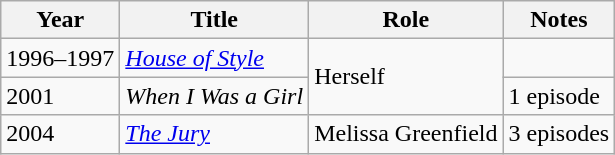<table class="wikitable">
<tr>
<th>Year</th>
<th>Title</th>
<th>Role</th>
<th>Notes</th>
</tr>
<tr>
<td>1996–1997</td>
<td><em><a href='#'>House of Style</a></em></td>
<td rowspan="2">Herself</td>
<td></td>
</tr>
<tr>
<td>2001</td>
<td><em>When I Was a Girl</em></td>
<td>1 episode</td>
</tr>
<tr>
<td>2004</td>
<td><em><a href='#'>The Jury</a></em></td>
<td>Melissa Greenfield</td>
<td>3 episodes</td>
</tr>
</table>
